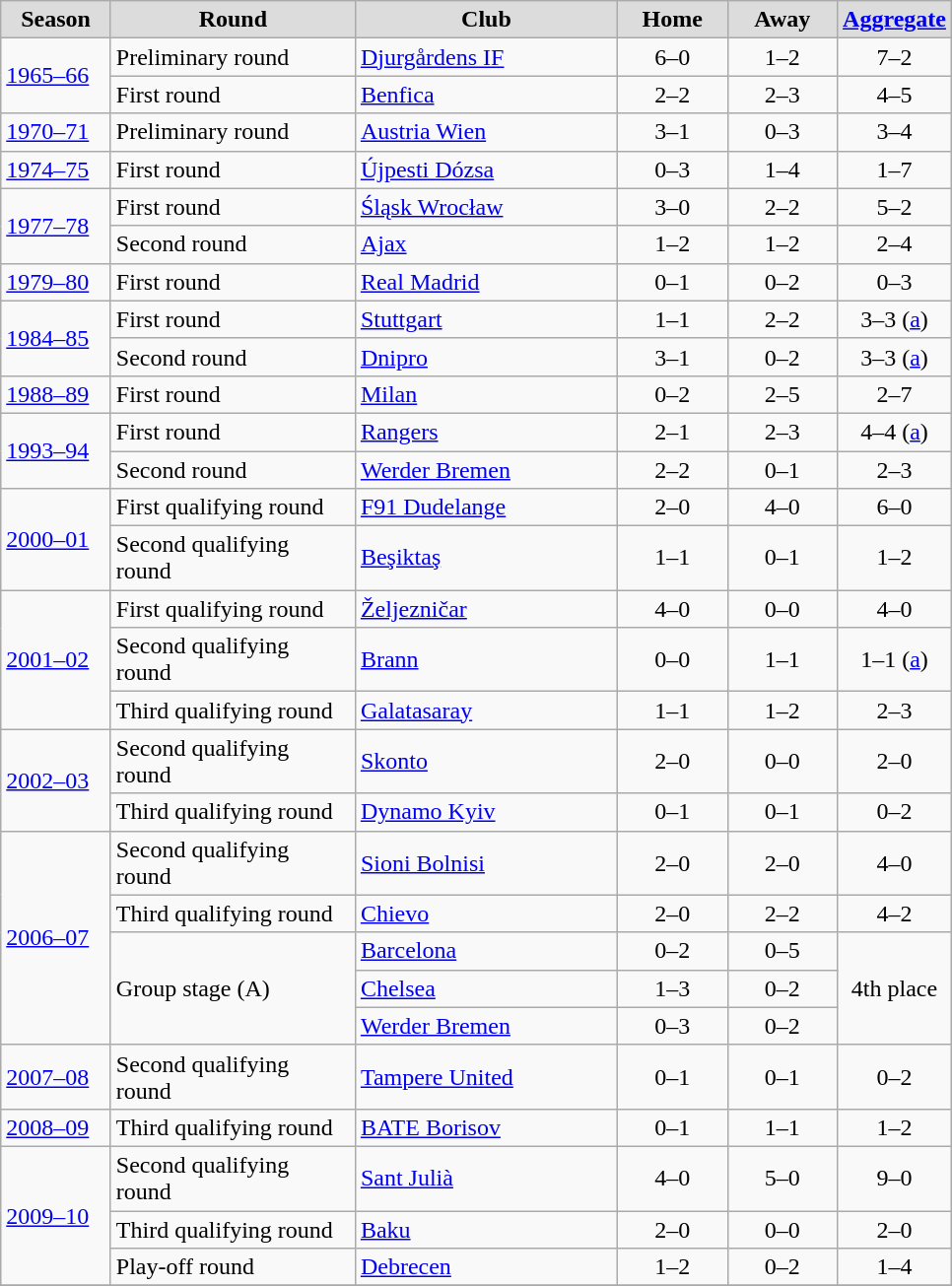<table class="wikitable" style="text-align: center;">
<tr>
<th width="67" style="background:#DCDCDC">Season</th>
<th width="158" style="background:#DCDCDC">Round</th>
<th width="170" style="background:#DCDCDC">Club</th>
<th width="67" style="background:#DCDCDC">Home</th>
<th width="67" style="background:#DCDCDC">Away</th>
<th width="67" style="background:#DCDCDC"><a href='#'>Aggregate</a></th>
</tr>
<tr>
<td rowspan=2 align=left><a href='#'>1965–66</a></td>
<td align=left>Preliminary round</td>
<td align=left> <a href='#'>Djurgårdens IF</a></td>
<td>6–0</td>
<td>1–2</td>
<td>7–2</td>
</tr>
<tr>
<td align=left>First round</td>
<td align=left> <a href='#'>Benfica</a></td>
<td>2–2</td>
<td>2–3</td>
<td>4–5</td>
</tr>
<tr>
<td align=left><a href='#'>1970–71</a></td>
<td align=left>Preliminary round</td>
<td align=left> <a href='#'>Austria Wien</a></td>
<td>3–1</td>
<td>0–3</td>
<td>3–4</td>
</tr>
<tr>
<td align=left><a href='#'>1974–75</a></td>
<td align=left>First round</td>
<td align=left> <a href='#'>Újpesti Dózsa</a></td>
<td>0–3</td>
<td>1–4</td>
<td>1–7</td>
</tr>
<tr>
<td rowspan=2 align=left><a href='#'>1977–78</a></td>
<td align=left>First round</td>
<td align=left> <a href='#'>Śląsk Wrocław</a></td>
<td>3–0</td>
<td>2–2</td>
<td>5–2</td>
</tr>
<tr>
<td align=left>Second round</td>
<td align=left> <a href='#'>Ajax</a></td>
<td>1–2</td>
<td>1–2</td>
<td>2–4</td>
</tr>
<tr>
<td align=left><a href='#'>1979–80</a></td>
<td align=left>First round</td>
<td align=left> <a href='#'>Real Madrid</a></td>
<td>0–1</td>
<td>0–2</td>
<td>0–3</td>
</tr>
<tr>
<td rowspan=2 align=left><a href='#'>1984–85</a></td>
<td align=left>First round</td>
<td align=left> <a href='#'>Stuttgart</a></td>
<td>1–1</td>
<td>2–2</td>
<td>3–3 (<a href='#'>a</a>)</td>
</tr>
<tr>
<td align=left>Second round</td>
<td align=left> <a href='#'>Dnipro</a></td>
<td>3–1</td>
<td>0–2</td>
<td>3–3 (<a href='#'>a</a>)</td>
</tr>
<tr>
<td align=left><a href='#'>1988–89</a></td>
<td align=left>First round</td>
<td align=left> <a href='#'>Milan</a></td>
<td>0–2</td>
<td>2–5</td>
<td>2–7</td>
</tr>
<tr>
<td rowspan=2 align=left><a href='#'>1993–94</a></td>
<td align=left>First round</td>
<td align=left> <a href='#'>Rangers</a></td>
<td>2–1</td>
<td>2–3</td>
<td>4–4 (<a href='#'>a</a>)</td>
</tr>
<tr>
<td align=left>Second round</td>
<td align=left> <a href='#'>Werder Bremen</a></td>
<td>2–2</td>
<td>0–1</td>
<td>2–3</td>
</tr>
<tr>
<td rowspan=2 align=left><a href='#'>2000–01</a></td>
<td align=left>First qualifying round</td>
<td align=left> <a href='#'>F91 Dudelange</a></td>
<td>2–0</td>
<td>4–0</td>
<td>6–0</td>
</tr>
<tr>
<td align=left>Second qualifying round</td>
<td align=left> <a href='#'>Beşiktaş</a></td>
<td>1–1</td>
<td>0–1</td>
<td>1–2</td>
</tr>
<tr>
<td rowspan=3 align=left><a href='#'>2001–02</a></td>
<td align=left>First qualifying round</td>
<td align=left> <a href='#'>Željezničar</a></td>
<td>4–0</td>
<td>0–0</td>
<td>4–0</td>
</tr>
<tr>
<td align=left>Second qualifying round</td>
<td align=left> <a href='#'>Brann</a></td>
<td>0–0</td>
<td>1–1</td>
<td>1–1 (<a href='#'>a</a>)</td>
</tr>
<tr>
<td align=left>Third qualifying round</td>
<td align=left> <a href='#'>Galatasaray</a></td>
<td>1–1</td>
<td>1–2</td>
<td>2–3</td>
</tr>
<tr>
<td rowspan=2 align=left><a href='#'>2002–03</a></td>
<td align=left>Second qualifying round</td>
<td align=left> <a href='#'>Skonto</a></td>
<td>2–0</td>
<td>0–0</td>
<td>2–0</td>
</tr>
<tr>
<td align=left>Third qualifying round</td>
<td align=left> <a href='#'>Dynamo Kyiv</a></td>
<td>0–1</td>
<td>0–1</td>
<td>0–2</td>
</tr>
<tr>
<td rowspan=5 align=left><a href='#'>2006–07</a></td>
<td align=left>Second qualifying round</td>
<td align=left> <a href='#'>Sioni Bolnisi</a></td>
<td>2–0</td>
<td>2–0</td>
<td>4–0</td>
</tr>
<tr>
<td align=left>Third qualifying round</td>
<td align=left> <a href='#'>Chievo</a></td>
<td>2–0</td>
<td>2–2</td>
<td>4–2</td>
</tr>
<tr>
<td rowspan=3 align=left>Group stage (A)</td>
<td align=left> <a href='#'>Barcelona</a></td>
<td>0–2</td>
<td>0–5</td>
<td rowspan="3">4th place</td>
</tr>
<tr>
<td align=left> <a href='#'>Chelsea</a></td>
<td>1–3</td>
<td>0–2</td>
</tr>
<tr>
<td align=left> <a href='#'>Werder Bremen</a></td>
<td>0–3</td>
<td>0–2</td>
</tr>
<tr>
<td align=left><a href='#'>2007–08</a></td>
<td align=left>Second qualifying round</td>
<td align=left> <a href='#'>Tampere United</a></td>
<td>0–1</td>
<td>0–1</td>
<td>0–2</td>
</tr>
<tr>
<td align=left><a href='#'>2008–09</a></td>
<td align=left>Third qualifying round</td>
<td align=left> <a href='#'>BATE Borisov</a></td>
<td>0–1</td>
<td>1–1</td>
<td>1–2</td>
</tr>
<tr>
<td rowspan=3 align=left><a href='#'>2009–10</a></td>
<td align=left>Second qualifying round</td>
<td align=left> <a href='#'>Sant Julià</a></td>
<td>4–0</td>
<td>5–0</td>
<td>9–0</td>
</tr>
<tr>
<td align=left>Third qualifying round</td>
<td align=left> <a href='#'>Baku</a></td>
<td>2–0</td>
<td>0–0</td>
<td>2–0</td>
</tr>
<tr>
<td align=left>Play-off round</td>
<td align=left> <a href='#'>Debrecen</a></td>
<td>1–2</td>
<td>0–2</td>
<td>1–4</td>
</tr>
<tr>
</tr>
</table>
